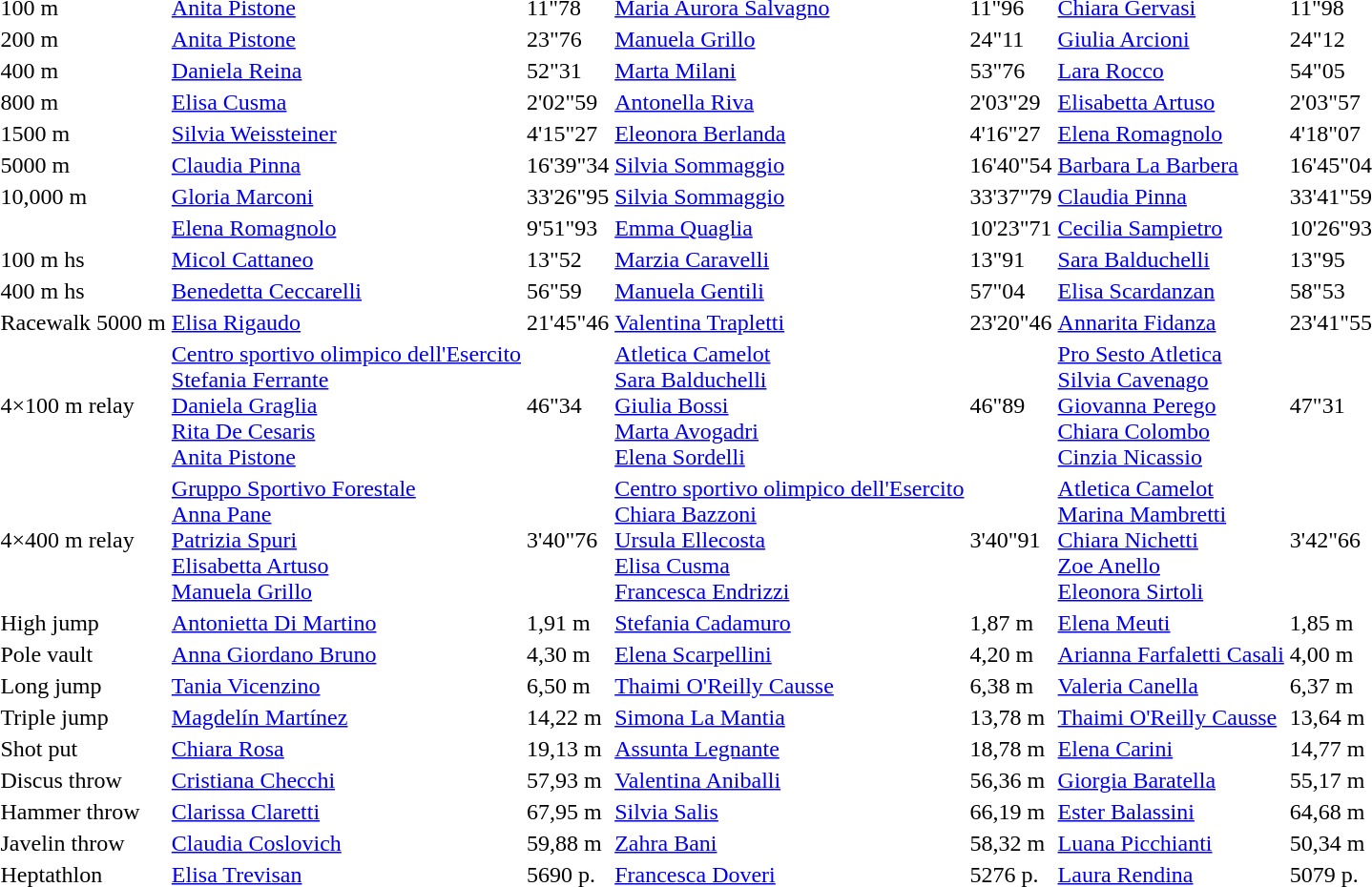<table>
<tr>
<td>100 m</td>
<td><a href='#'>Anita Pistone</a></td>
<td>11"78</td>
<td><a href='#'>Maria Aurora Salvagno</a></td>
<td>11"96</td>
<td><a href='#'>Chiara Gervasi</a></td>
<td>11"98</td>
</tr>
<tr>
<td>200 m</td>
<td><a href='#'>Anita Pistone</a></td>
<td>23"76</td>
<td><a href='#'>Manuela Grillo</a></td>
<td>24"11</td>
<td><a href='#'>Giulia Arcioni</a></td>
<td>24"12</td>
</tr>
<tr>
<td>400 m</td>
<td><a href='#'>Daniela Reina</a></td>
<td>52"31</td>
<td><a href='#'>Marta Milani</a></td>
<td>53"76</td>
<td><a href='#'>Lara Rocco</a></td>
<td>54"05</td>
</tr>
<tr>
<td>800 m</td>
<td><a href='#'>Elisa Cusma</a></td>
<td>2'02"59</td>
<td><a href='#'>Antonella Riva</a></td>
<td>2'03"29</td>
<td><a href='#'>Elisabetta Artuso</a></td>
<td>2'03"57</td>
</tr>
<tr>
<td>1500 m</td>
<td><a href='#'>Silvia Weissteiner</a></td>
<td>4'15"27</td>
<td><a href='#'>Eleonora Berlanda</a></td>
<td>4'16"27</td>
<td><a href='#'>Elena Romagnolo</a></td>
<td>4'18"07</td>
</tr>
<tr>
<td>5000 m</td>
<td><a href='#'>Claudia Pinna</a></td>
<td>16'39"34</td>
<td><a href='#'>Silvia Sommaggio</a></td>
<td>16'40"54</td>
<td><a href='#'>Barbara La Barbera</a></td>
<td>16'45"04</td>
</tr>
<tr>
<td>10,000 m</td>
<td><a href='#'>Gloria Marconi</a></td>
<td>33'26"95</td>
<td><a href='#'>Silvia Sommaggio</a></td>
<td>33'37"79</td>
<td><a href='#'>Claudia Pinna</a></td>
<td>33'41"59</td>
</tr>
<tr>
<td></td>
<td><a href='#'>Elena Romagnolo</a></td>
<td>9'51"93</td>
<td><a href='#'>Emma Quaglia</a></td>
<td>10'23"71</td>
<td><a href='#'>Cecilia Sampietro</a></td>
<td>10'26"93</td>
</tr>
<tr>
<td>100 m hs</td>
<td><a href='#'>Micol Cattaneo</a></td>
<td>13"52</td>
<td><a href='#'>Marzia Caravelli</a></td>
<td>13"91</td>
<td><a href='#'>Sara Balduchelli</a></td>
<td>13"95</td>
</tr>
<tr>
<td>400 m hs</td>
<td><a href='#'>Benedetta Ceccarelli</a></td>
<td>56"59</td>
<td><a href='#'>Manuela Gentili</a></td>
<td>57"04</td>
<td><a href='#'>Elisa Scardanzan</a></td>
<td>58"53</td>
</tr>
<tr>
<td>Racewalk 5000 m</td>
<td><a href='#'>Elisa Rigaudo</a></td>
<td>21'45"46</td>
<td><a href='#'>Valentina Trapletti</a></td>
<td>23'20"46</td>
<td><a href='#'>Annarita Fidanza</a></td>
<td>23'41"55</td>
</tr>
<tr>
<td>4×100 m relay</td>
<td><a href='#'>Centro sportivo olimpico dell'Esercito</a><br><a href='#'>Stefania Ferrante</a><br><a href='#'>Daniela Graglia</a><br><a href='#'>Rita De Cesaris</a><br><a href='#'>Anita Pistone</a></td>
<td>46"34</td>
<td><a href='#'>Atletica Camelot</a><br><a href='#'>Sara Balduchelli</a><br><a href='#'>Giulia Bossi</a><br><a href='#'>Marta Avogadri</a><br><a href='#'>Elena Sordelli</a></td>
<td>46"89</td>
<td><a href='#'>Pro Sesto Atletica</a><br><a href='#'>Silvia Cavenago</a><br><a href='#'>Giovanna Perego</a><br><a href='#'>Chiara Colombo</a><br><a href='#'>Cinzia Nicassio</a></td>
<td>47"31</td>
</tr>
<tr>
<td>4×400 m relay</td>
<td><a href='#'>Gruppo Sportivo Forestale</a><br><a href='#'>Anna Pane</a><br><a href='#'>Patrizia Spuri</a><br><a href='#'>Elisabetta Artuso</a><br><a href='#'>Manuela Grillo</a></td>
<td>3'40"76</td>
<td><a href='#'>Centro sportivo olimpico dell'Esercito</a><br><a href='#'>Chiara Bazzoni</a><br><a href='#'>Ursula Ellecosta</a><br><a href='#'>Elisa Cusma</a><br><a href='#'>Francesca Endrizzi</a></td>
<td>3'40"91</td>
<td><a href='#'>Atletica Camelot</a><br><a href='#'>Marina Mambretti</a><br><a href='#'>Chiara Nichetti</a><br><a href='#'>Zoe Anello</a><br><a href='#'>Eleonora Sirtoli</a></td>
<td>3'42"66</td>
</tr>
<tr>
<td>High jump</td>
<td><a href='#'>Antonietta Di Martino</a></td>
<td>1,91 m</td>
<td><a href='#'>Stefania Cadamuro</a></td>
<td>1,87 m</td>
<td><a href='#'>Elena Meuti</a></td>
<td>1,85 m</td>
</tr>
<tr>
<td>Pole vault</td>
<td><a href='#'>Anna Giordano Bruno</a></td>
<td>4,30 m</td>
<td><a href='#'>Elena Scarpellini</a></td>
<td>4,20 m</td>
<td><a href='#'>Arianna Farfaletti Casali</a></td>
<td>4,00 m</td>
</tr>
<tr>
<td>Long jump</td>
<td><a href='#'>Tania Vicenzino</a></td>
<td>6,50 m</td>
<td><a href='#'>Thaimi O'Reilly Causse</a></td>
<td>6,38 m</td>
<td><a href='#'>Valeria Canella</a></td>
<td>6,37 m</td>
</tr>
<tr>
<td>Triple jump</td>
<td><a href='#'>Magdelín Martínez</a></td>
<td>14,22 m</td>
<td><a href='#'>Simona La Mantia</a></td>
<td>13,78 m</td>
<td><a href='#'>Thaimi O'Reilly Causse</a></td>
<td>13,64 m</td>
</tr>
<tr>
<td>Shot put</td>
<td><a href='#'>Chiara Rosa</a></td>
<td>19,13 m</td>
<td><a href='#'>Assunta Legnante</a></td>
<td>18,78 m</td>
<td><a href='#'>Elena Carini</a></td>
<td>14,77 m</td>
</tr>
<tr>
<td>Discus throw</td>
<td><a href='#'>Cristiana Checchi</a></td>
<td>57,93 m</td>
<td><a href='#'>Valentina Aniballi</a></td>
<td>56,36 m</td>
<td><a href='#'>Giorgia Baratella</a></td>
<td>55,17 m</td>
</tr>
<tr>
<td>Hammer throw</td>
<td><a href='#'>Clarissa Claretti</a></td>
<td>67,95 m</td>
<td><a href='#'>Silvia Salis</a></td>
<td>66,19 m</td>
<td><a href='#'>Ester Balassini</a></td>
<td>64,68 m</td>
</tr>
<tr>
<td>Javelin throw</td>
<td><a href='#'>Claudia Coslovich</a></td>
<td>59,88 m</td>
<td><a href='#'>Zahra Bani</a></td>
<td>58,32 m</td>
<td><a href='#'>Luana Picchianti</a></td>
<td>50,34 m</td>
</tr>
<tr>
<td>Heptathlon</td>
<td><a href='#'>Elisa Trevisan</a></td>
<td>5690 p.</td>
<td><a href='#'>Francesca Doveri</a></td>
<td>5276 p.</td>
<td><a href='#'>Laura Rendina</a></td>
<td>5079 p.</td>
</tr>
</table>
